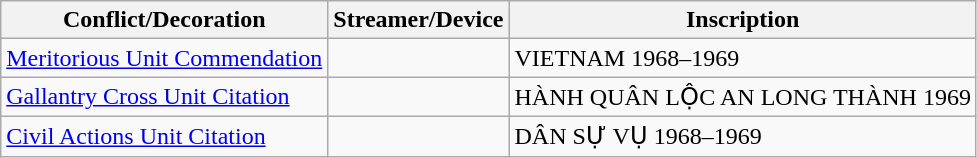<table class="wikitable">
<tr>
<th>Conflict/Decoration</th>
<th>Streamer/Device</th>
<th>Inscription</th>
</tr>
<tr>
<td><a href='#'>Meritorious Unit Commendation</a></td>
<td></td>
<td>VIETNAM 1968–1969</td>
</tr>
<tr>
<td><a href='#'>Gallantry Cross Unit Citation</a></td>
<td></td>
<td>HÀNH QUÂN LỘC AN LONG THÀNH 1969</td>
</tr>
<tr>
<td><a href='#'>Civil Actions Unit Citation</a></td>
<td></td>
<td>DÂN SỰ VỤ 1968–1969</td>
</tr>
</table>
